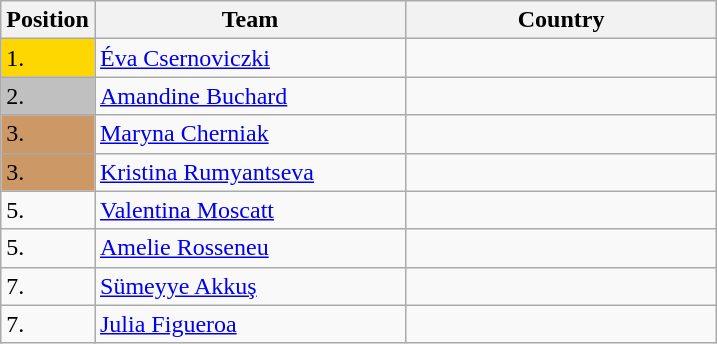<table class=wikitable>
<tr>
<th width=10>Position</th>
<th width=200>Team</th>
<th width=200>Country</th>
</tr>
<tr>
<td bgcolor=gold>1.</td>
<td><a href='#'>Éva Csernoviczki</a></td>
<td></td>
</tr>
<tr>
<td bgcolor="silver">2.</td>
<td><a href='#'>Amandine Buchard</a></td>
<td></td>
</tr>
<tr>
<td bgcolor="CC9966">3.</td>
<td><a href='#'>Maryna Cherniak</a></td>
<td></td>
</tr>
<tr>
<td bgcolor="CC9966">3.</td>
<td><a href='#'>Kristina Rumyantseva</a></td>
<td></td>
</tr>
<tr>
<td>5.</td>
<td><a href='#'>Valentina Moscatt</a></td>
<td></td>
</tr>
<tr>
<td>5.</td>
<td><a href='#'>Amelie Rosseneu</a></td>
<td></td>
</tr>
<tr>
<td>7.</td>
<td><a href='#'>Sümeyye Akkuş</a></td>
<td></td>
</tr>
<tr>
<td>7.</td>
<td><a href='#'>Julia Figueroa</a></td>
<td></td>
</tr>
</table>
